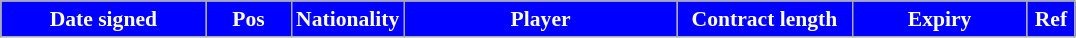<table class="wikitable"  style="text-align:center; font-size:90%; ">
<tr>
<th style="background:#0000FF; color:#FFFFFF; width:130px;">Date signed</th>
<th style="background:#0000FF; color:#FFFFFF; width:50px;">Pos</th>
<th style="background:#0000FF; color:#FFFFFF; width:50px;">Nationality</th>
<th style="background:#0000FF; color:#FFFFFF; width:175px;">Player</th>
<th style="background:#0000FF; color:#FFFFFF; width:110px;">Contract length</th>
<th style="background:#0000FF; color:#FFFFFF; width:110px;">Expiry</th>
<th style="background:#0000FF; color:#FFFFFF; width:25px;">Ref</th>
</tr>
</table>
